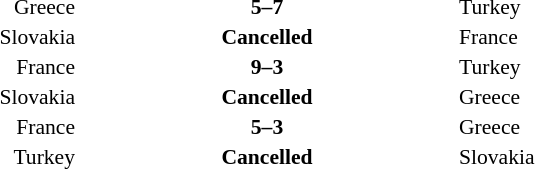<table width=100% cellspacing=1>
<tr>
<th width=40%></th>
<th width=20%></th>
<th width=40%></th>
</tr>
<tr style=font-size:90%>
<td align=right>Greece</td>
<td align=center><strong>5–7</strong></td>
<td>Turkey</td>
</tr>
<tr style=font-size:90%>
<td align=right>Slovakia</td>
<td align=center><strong>Cancelled</strong></td>
<td>France</td>
</tr>
<tr style=font-size:90%>
<td align=right>France</td>
<td align=center><strong>9–3</strong></td>
<td>Turkey</td>
</tr>
<tr style=font-size:90%>
<td align=right>Slovakia</td>
<td align=center><strong>Cancelled</strong></td>
<td>Greece</td>
</tr>
<tr style=font-size:90%>
<td align=right>France</td>
<td align=center><strong>5–3</strong></td>
<td>Greece</td>
</tr>
<tr style=font-size:90%>
<td align=right>Turkey</td>
<td align=center><strong>Cancelled</strong></td>
<td>Slovakia</td>
</tr>
</table>
